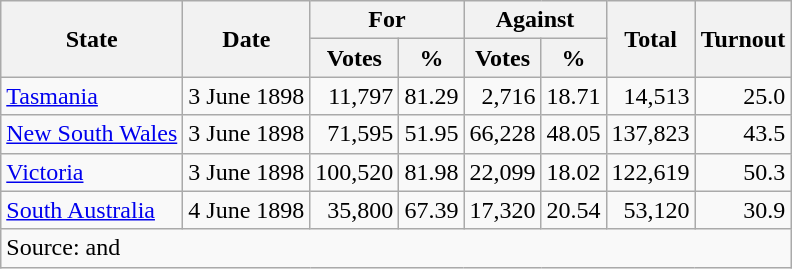<table class=wikitable style=text-align:right>
<tr>
<th rowspan=2>State</th>
<th rowspan=2>Date</th>
<th colspan=2>For</th>
<th colspan=2>Against</th>
<th rowspan=2>Total</th>
<th rowspan=2>Turnout</th>
</tr>
<tr>
<th>Votes</th>
<th>%</th>
<th>Votes</th>
<th>%</th>
</tr>
<tr>
<td align=left><a href='#'>Tasmania</a></td>
<td align=center>3 June 1898</td>
<td>11,797</td>
<td>81.29</td>
<td>2,716</td>
<td>18.71</td>
<td>14,513</td>
<td>25.0</td>
</tr>
<tr>
<td align=left><a href='#'>New South Wales</a></td>
<td align=center>3 June 1898</td>
<td>71,595</td>
<td>51.95</td>
<td>66,228</td>
<td>48.05</td>
<td>137,823</td>
<td>43.5</td>
</tr>
<tr>
<td align="left"><a href='#'>Victoria</a></td>
<td align="center">3 June 1898</td>
<td>100,520</td>
<td>81.98</td>
<td>22,099</td>
<td>18.02</td>
<td>122,619</td>
<td>50.3</td>
</tr>
<tr>
<td align=left><a href='#'>South Australia</a></td>
<td align="center">4 June 1898</td>
<td>35,800</td>
<td>67.39</td>
<td>17,320</td>
<td>20.54</td>
<td>53,120</td>
<td>30.9</td>
</tr>
<tr>
<td colspan="8" align="left">Source:  and </td>
</tr>
</table>
